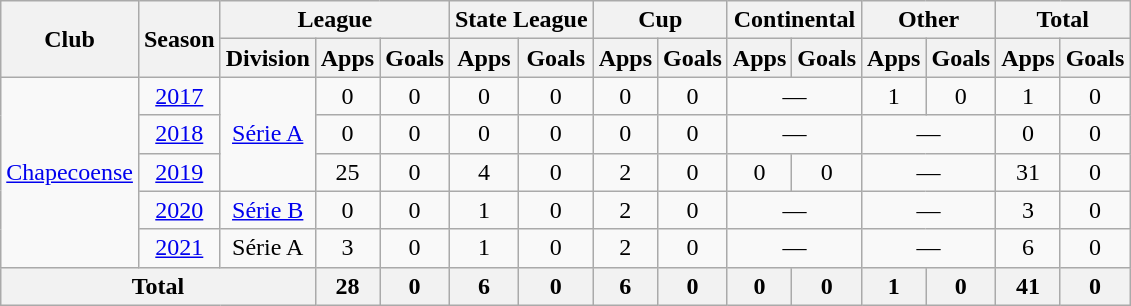<table class="wikitable" style="text-align: center;">
<tr>
<th rowspan="2">Club</th>
<th rowspan="2">Season</th>
<th colspan="3">League</th>
<th colspan="2">State League</th>
<th colspan="2">Cup</th>
<th colspan="2">Continental</th>
<th colspan="2">Other</th>
<th colspan="2">Total</th>
</tr>
<tr>
<th>Division</th>
<th>Apps</th>
<th>Goals</th>
<th>Apps</th>
<th>Goals</th>
<th>Apps</th>
<th>Goals</th>
<th>Apps</th>
<th>Goals</th>
<th>Apps</th>
<th>Goals</th>
<th>Apps</th>
<th>Goals</th>
</tr>
<tr>
<td rowspan="5"><a href='#'>Chapecoense</a></td>
<td><a href='#'>2017</a></td>
<td rowspan="3"><a href='#'>Série A</a></td>
<td>0</td>
<td>0</td>
<td>0</td>
<td>0</td>
<td>0</td>
<td>0</td>
<td colspan="2">—</td>
<td>1</td>
<td>0</td>
<td>1</td>
<td>0</td>
</tr>
<tr>
<td><a href='#'>2018</a></td>
<td>0</td>
<td>0</td>
<td>0</td>
<td>0</td>
<td>0</td>
<td>0</td>
<td colspan="2">—</td>
<td colspan="2">—</td>
<td>0</td>
<td>0</td>
</tr>
<tr>
<td><a href='#'>2019</a></td>
<td>25</td>
<td>0</td>
<td>4</td>
<td>0</td>
<td>2</td>
<td>0</td>
<td>0</td>
<td>0</td>
<td colspan="2">—</td>
<td>31</td>
<td>0</td>
</tr>
<tr>
<td><a href='#'>2020</a></td>
<td><a href='#'>Série B</a></td>
<td>0</td>
<td>0</td>
<td>1</td>
<td>0</td>
<td>2</td>
<td>0</td>
<td colspan="2">—</td>
<td colspan="2">—</td>
<td>3</td>
<td>0</td>
</tr>
<tr>
<td><a href='#'>2021</a></td>
<td>Série A</td>
<td>3</td>
<td>0</td>
<td>1</td>
<td>0</td>
<td>2</td>
<td>0</td>
<td colspan="2">—</td>
<td colspan="2">—</td>
<td>6</td>
<td>0</td>
</tr>
<tr>
<th colspan="3">Total</th>
<th>28</th>
<th>0</th>
<th>6</th>
<th>0</th>
<th>6</th>
<th>0</th>
<th>0</th>
<th>0</th>
<th>1</th>
<th>0</th>
<th>41</th>
<th>0</th>
</tr>
</table>
